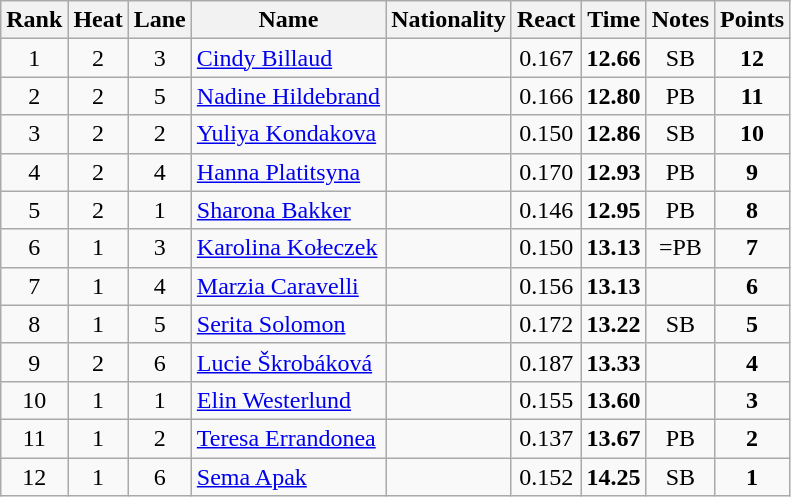<table class="wikitable sortable" style="text-align:center">
<tr>
<th>Rank</th>
<th>Heat</th>
<th>Lane</th>
<th>Name</th>
<th>Nationality</th>
<th>React</th>
<th>Time</th>
<th>Notes</th>
<th>Points</th>
</tr>
<tr>
<td>1</td>
<td>2</td>
<td>3</td>
<td align=left><a href='#'>Cindy Billaud</a></td>
<td align=left></td>
<td>0.167</td>
<td><strong>12.66</strong></td>
<td>SB</td>
<td><strong>12</strong></td>
</tr>
<tr>
<td>2</td>
<td>2</td>
<td>5</td>
<td align=left><a href='#'>Nadine Hildebrand</a></td>
<td align=left></td>
<td>0.166</td>
<td><strong>12.80</strong></td>
<td>PB</td>
<td><strong>11</strong></td>
</tr>
<tr>
<td>3</td>
<td>2</td>
<td>2</td>
<td align=left><a href='#'>Yuliya Kondakova</a></td>
<td align=left></td>
<td>0.150</td>
<td><strong>12.86</strong></td>
<td>SB</td>
<td><strong>10</strong></td>
</tr>
<tr>
<td>4</td>
<td>2</td>
<td>4</td>
<td align=left><a href='#'>Hanna Platitsyna</a></td>
<td align=left></td>
<td>0.170</td>
<td><strong>12.93</strong></td>
<td>PB</td>
<td><strong>9</strong></td>
</tr>
<tr>
<td>5</td>
<td>2</td>
<td>1</td>
<td align=left><a href='#'>Sharona Bakker</a></td>
<td align=left></td>
<td>0.146</td>
<td><strong>12.95</strong></td>
<td>PB</td>
<td><strong>8</strong></td>
</tr>
<tr>
<td>6</td>
<td>1</td>
<td>3</td>
<td align=left><a href='#'>Karolina Kołeczek</a></td>
<td align=left></td>
<td>0.150</td>
<td><strong>13.13</strong></td>
<td>=PB</td>
<td><strong>7</strong></td>
</tr>
<tr>
<td>7</td>
<td>1</td>
<td>4</td>
<td align=left><a href='#'>Marzia Caravelli</a></td>
<td align=left></td>
<td>0.156</td>
<td><strong>13.13</strong></td>
<td></td>
<td><strong>6</strong></td>
</tr>
<tr>
<td>8</td>
<td>1</td>
<td>5</td>
<td align=left><a href='#'>Serita Solomon</a></td>
<td align=left></td>
<td>0.172</td>
<td><strong>13.22</strong></td>
<td>SB</td>
<td><strong>5</strong></td>
</tr>
<tr>
<td>9</td>
<td>2</td>
<td>6</td>
<td align=left><a href='#'>Lucie Škrobáková</a></td>
<td align=left></td>
<td>0.187</td>
<td><strong>13.33</strong></td>
<td></td>
<td><strong>4</strong></td>
</tr>
<tr>
<td>10</td>
<td>1</td>
<td>1</td>
<td align=left><a href='#'>Elin Westerlund</a></td>
<td align=left></td>
<td>0.155</td>
<td><strong>13.60</strong></td>
<td></td>
<td><strong>3</strong></td>
</tr>
<tr>
<td>11</td>
<td>1</td>
<td>2</td>
<td align=left><a href='#'>Teresa Errandonea</a></td>
<td align=left></td>
<td>0.137</td>
<td><strong>13.67</strong></td>
<td>PB</td>
<td><strong>2</strong></td>
</tr>
<tr>
<td>12</td>
<td>1</td>
<td>6</td>
<td align=left><a href='#'>Sema Apak</a></td>
<td align=left></td>
<td>0.152</td>
<td><strong>14.25</strong></td>
<td>SB</td>
<td><strong>1</strong></td>
</tr>
</table>
